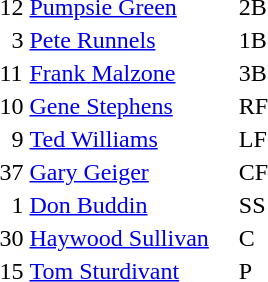<table>
<tr>
<td>12</td>
<td><a href='#'>Pumpsie Green</a></td>
<td>2B</td>
</tr>
<tr>
<td>  3</td>
<td><a href='#'>Pete Runnels</a></td>
<td>1B</td>
</tr>
<tr>
<td>11</td>
<td><a href='#'>Frank Malzone</a></td>
<td>3B</td>
</tr>
<tr>
<td>10</td>
<td><a href='#'>Gene Stephens</a></td>
<td>RF</td>
</tr>
<tr>
<td>  9</td>
<td><a href='#'>Ted Williams</a></td>
<td>LF</td>
</tr>
<tr>
<td>37</td>
<td><a href='#'>Gary Geiger</a></td>
<td>CF</td>
</tr>
<tr>
<td>  1</td>
<td><a href='#'>Don Buddin</a></td>
<td>SS</td>
</tr>
<tr>
<td>30</td>
<td><a href='#'>Haywood Sullivan</a>    </td>
<td>C</td>
</tr>
<tr>
<td>15</td>
<td><a href='#'>Tom Sturdivant</a></td>
<td>P</td>
</tr>
<tr>
</tr>
</table>
